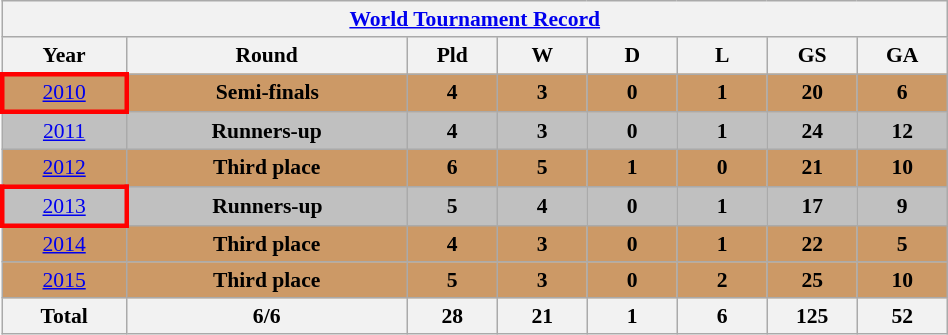<table class="wikitable" width=50% style="text-align: center;font-size:90%;">
<tr>
<th colspan=8><a href='#'>World Tournament Record</a></th>
</tr>
<tr>
<th width=11%>Year</th>
<th width=25%>Round</th>
<th width=8%>Pld</th>
<th width=8%>W</th>
<th width=8%>D</th>
<th width=8%>L</th>
<th width=8%>GS</th>
<th width=8%>GA</th>
</tr>
<tr bgcolor="#cc9966">
<td style="border: 3px solid red"> <a href='#'>2010</a></td>
<td><strong>Semi-finals</strong></td>
<td><strong>4</strong></td>
<td><strong>3</strong></td>
<td><strong>0</strong></td>
<td><strong>1</strong></td>
<td><strong>20</strong></td>
<td><strong>6</strong></td>
</tr>
<tr bgcolor=silver>
<td> <a href='#'>2011</a></td>
<td><strong>Runners-up</strong></td>
<td><strong>4</strong></td>
<td><strong>3</strong></td>
<td><strong>0</strong></td>
<td><strong>1</strong></td>
<td><strong>24</strong></td>
<td><strong>12</strong></td>
</tr>
<tr bgcolor="#cc9966">
<td> <a href='#'>2012</a></td>
<td><strong>Third place</strong></td>
<td><strong>6</strong></td>
<td><strong>5</strong></td>
<td><strong>1</strong></td>
<td><strong>0</strong></td>
<td><strong>21</strong></td>
<td><strong>10</strong></td>
</tr>
<tr bgcolor=silver>
<td style="border:3px solid red"> <a href='#'>2013</a></td>
<td><strong>Runners-up</strong></td>
<td><strong>5</strong></td>
<td><strong>4</strong></td>
<td><strong>0</strong></td>
<td><strong>1</strong></td>
<td><strong>17</strong></td>
<td><strong>9</strong></td>
</tr>
<tr bgcolor="#cc9966">
<td> <a href='#'>2014</a></td>
<td><strong>Third place</strong></td>
<td><strong>4</strong></td>
<td><strong>3</strong></td>
<td><strong>0</strong></td>
<td><strong>1</strong></td>
<td><strong>22</strong></td>
<td><strong>5</strong></td>
</tr>
<tr bgcolor="#cc9966">
<td> <a href='#'>2015</a></td>
<td><strong>Third place</strong></td>
<td><strong>5</strong></td>
<td><strong>3</strong></td>
<td><strong>0</strong></td>
<td><strong>2</strong></td>
<td><strong>25</strong></td>
<td><strong>10</strong></td>
</tr>
<tr>
<th><strong>Total</strong></th>
<th><strong>6/6</strong></th>
<th><strong>28</strong></th>
<th><strong>21</strong></th>
<th><strong>1</strong></th>
<th><strong>6</strong></th>
<th><strong>125</strong></th>
<th><strong>52</strong></th>
</tr>
</table>
